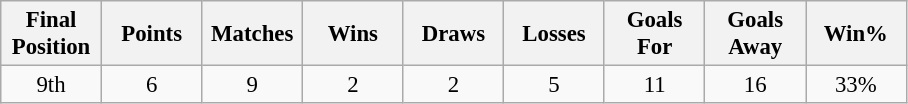<table class="wikitable" style="font-size: 95%; text-align: center;">
<tr>
<th width=60>Final Position</th>
<th width=60>Points</th>
<th width=60>Matches</th>
<th width=60>Wins</th>
<th width=60>Draws</th>
<th width=60>Losses</th>
<th width=60>Goals For</th>
<th width=60>Goals Away</th>
<th width=60>Win%</th>
</tr>
<tr>
<td>9th</td>
<td>6</td>
<td>9</td>
<td>2</td>
<td>2</td>
<td>5</td>
<td>11</td>
<td>16</td>
<td>33%</td>
</tr>
</table>
